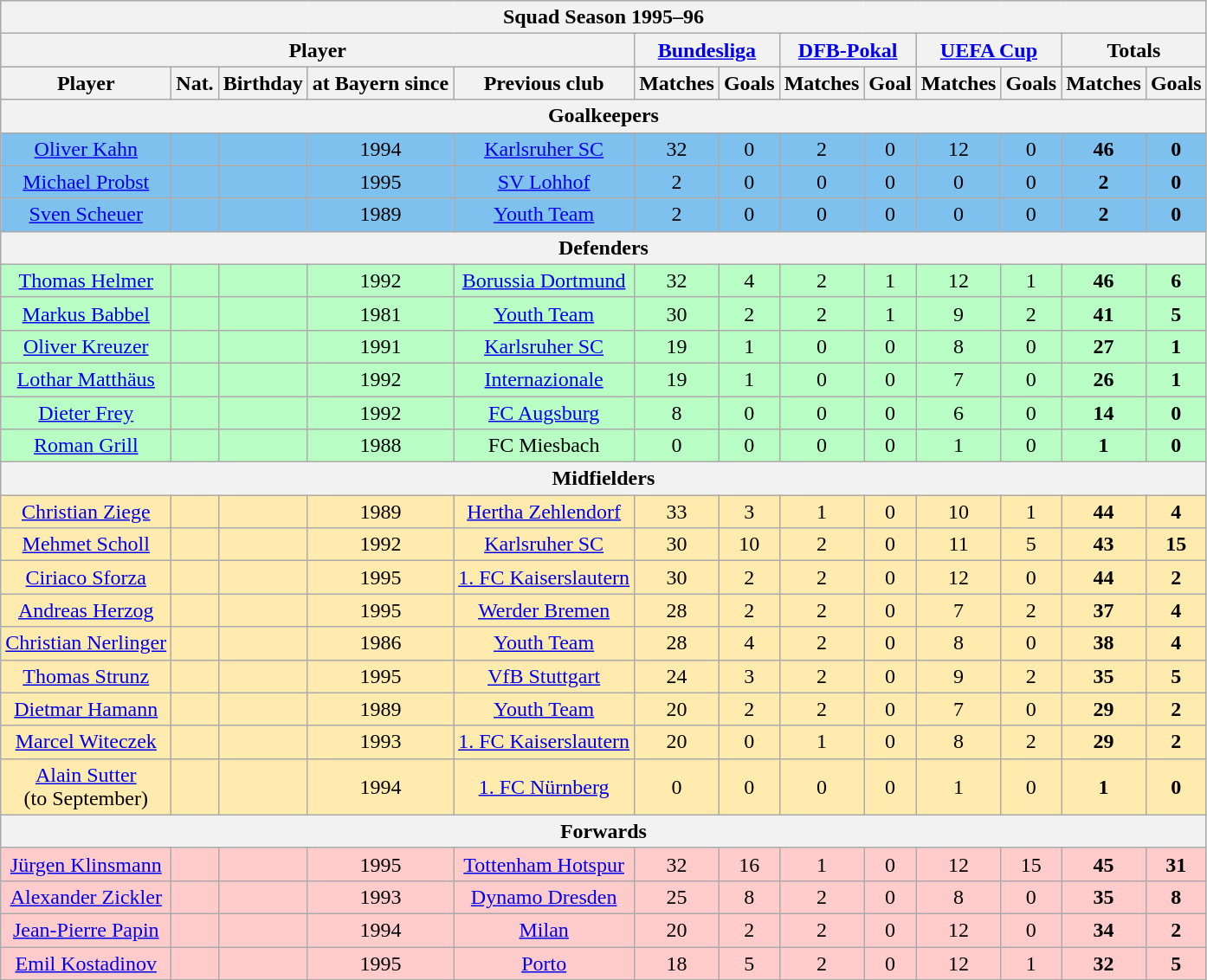<table class="wikitable" center" Style="text-align: center;">
<tr style="text-align:center; background:#dcdcdc;">
<th colspan="13">Squad Season 1995–96</th>
</tr>
<tr style="text-align:center; background:#9c9c9c;">
<th colspan="5">Player</th>
<th colspan="2"><a href='#'>Bundesliga</a></th>
<th colspan="2"><a href='#'>DFB-Pokal</a></th>
<th colspan="2"><a href='#'>UEFA Cup</a></th>
<th colspan="2">Totals</th>
</tr>
<tr style="text-align:center; background:#dcdcdc;">
<th>Player</th>
<th>Nat.</th>
<th>Birthday</th>
<th>at Bayern since</th>
<th>Previous club</th>
<th>Matches</th>
<th>Goals</th>
<th>Matches</th>
<th>Goal</th>
<th>Matches</th>
<th>Goals</th>
<th>Matches</th>
<th>Goals</th>
</tr>
<tr style="text-align:center; background:#dcdcdc;">
<th colspan="13">Goalkeepers</th>
</tr>
<tr style="text-align:center; background:#7ec0ee;">
<td><a href='#'>Oliver Kahn</a></td>
<td></td>
<td></td>
<td>1994</td>
<td><a href='#'>Karlsruher SC</a></td>
<td>32</td>
<td>0</td>
<td>2</td>
<td>0</td>
<td>12</td>
<td>0</td>
<td><strong>46</strong></td>
<td><strong>0</strong></td>
</tr>
<tr style="text-align:center; background:#7ec0ee;">
<td><a href='#'>Michael Probst</a></td>
<td></td>
<td></td>
<td>1995</td>
<td><a href='#'>SV Lohhof</a></td>
<td>2</td>
<td>0</td>
<td>0</td>
<td>0</td>
<td>0</td>
<td>0</td>
<td><strong>2</strong></td>
<td><strong>0</strong></td>
</tr>
<tr style="text-align:center; background:#7ec0ee;">
<td><a href='#'>Sven Scheuer</a></td>
<td></td>
<td></td>
<td>1989</td>
<td><a href='#'>Youth Team</a></td>
<td>2</td>
<td>0</td>
<td>0</td>
<td>0</td>
<td>0</td>
<td>0</td>
<td><strong>2</strong></td>
<td><strong>0</strong></td>
</tr>
<tr style="text-align:center; background:#b9ffc5;">
<th colspan="13">Defenders</th>
</tr>
<tr style="text-align:center; background:#b9ffc5;">
<td><a href='#'>Thomas Helmer</a></td>
<td></td>
<td></td>
<td>1992</td>
<td><a href='#'>Borussia Dortmund</a></td>
<td>32</td>
<td>4</td>
<td>2</td>
<td>1</td>
<td>12</td>
<td>1</td>
<td><strong>46</strong></td>
<td><strong>6</strong></td>
</tr>
<tr style="text-align:center; background:#b9ffc5;">
<td><a href='#'>Markus Babbel</a></td>
<td></td>
<td></td>
<td>1981</td>
<td><a href='#'>Youth Team</a></td>
<td>30</td>
<td>2</td>
<td>2</td>
<td>1</td>
<td>9</td>
<td>2</td>
<td><strong>41</strong></td>
<td><strong>5</strong></td>
</tr>
<tr style="text-align:center; background:#b9ffc5;">
<td><a href='#'>Oliver Kreuzer</a></td>
<td></td>
<td></td>
<td>1991</td>
<td><a href='#'>Karlsruher SC</a></td>
<td>19</td>
<td>1</td>
<td>0</td>
<td>0</td>
<td>8</td>
<td>0</td>
<td><strong>27</strong></td>
<td><strong>1</strong></td>
</tr>
<tr style="text-align:center; background:#b9ffc5;">
<td><a href='#'>Lothar Matthäus</a></td>
<td></td>
<td></td>
<td>1992</td>
<td><a href='#'>Internazionale</a></td>
<td>19</td>
<td>1</td>
<td>0</td>
<td>0</td>
<td>7</td>
<td>0</td>
<td><strong>26</strong></td>
<td><strong>1</strong></td>
</tr>
<tr style="text-align:center; background:#b9ffc5;">
<td><a href='#'>Dieter Frey</a></td>
<td></td>
<td></td>
<td>1992</td>
<td><a href='#'>FC Augsburg</a></td>
<td>8</td>
<td>0</td>
<td>0</td>
<td>0</td>
<td>6</td>
<td>0</td>
<td><strong>14</strong></td>
<td><strong>0</strong></td>
</tr>
<tr style="text-align:center; background:#b9ffc5;">
<td><a href='#'>Roman Grill</a></td>
<td></td>
<td></td>
<td>1988</td>
<td>FC Miesbach</td>
<td>0</td>
<td>0</td>
<td>0</td>
<td>0</td>
<td>1</td>
<td>0</td>
<td><strong>1</strong></td>
<td><strong>0</strong></td>
</tr>
<tr style="text-align:center; background:#dcdcdc;">
<th colspan="13">Midfielders</th>
</tr>
<tr style="text-align:center; background:#ffebad;">
<td><a href='#'>Christian Ziege</a></td>
<td></td>
<td></td>
<td>1989</td>
<td><a href='#'>Hertha Zehlendorf</a></td>
<td>33</td>
<td>3</td>
<td>1</td>
<td>0</td>
<td>10</td>
<td>1</td>
<td><strong>44</strong></td>
<td><strong>4</strong></td>
</tr>
<tr style="text-align:center; background:#ffebad;">
<td><a href='#'>Mehmet Scholl</a></td>
<td></td>
<td></td>
<td>1992</td>
<td><a href='#'>Karlsruher SC</a></td>
<td>30</td>
<td>10</td>
<td>2</td>
<td>0</td>
<td>11</td>
<td>5</td>
<td><strong>43</strong></td>
<td><strong>15</strong></td>
</tr>
<tr style="text-align:center; background:#ffebad;">
<td><a href='#'>Ciriaco Sforza</a></td>
<td></td>
<td></td>
<td>1995</td>
<td><a href='#'>1. FC Kaiserslautern</a></td>
<td>30</td>
<td>2</td>
<td>2</td>
<td>0</td>
<td>12</td>
<td>0</td>
<td><strong>44</strong></td>
<td><strong>2</strong></td>
</tr>
<tr style="text-align:center; background:#ffebad;">
<td><a href='#'>Andreas Herzog</a></td>
<td></td>
<td></td>
<td>1995</td>
<td><a href='#'>Werder Bremen</a></td>
<td>28</td>
<td>2</td>
<td>2</td>
<td>0</td>
<td>7</td>
<td>2</td>
<td><strong>37</strong></td>
<td><strong>4</strong></td>
</tr>
<tr style="text-align:center; background:#ffebad;">
<td><a href='#'>Christian Nerlinger</a></td>
<td></td>
<td></td>
<td>1986</td>
<td><a href='#'>Youth Team</a></td>
<td>28</td>
<td>4</td>
<td>2</td>
<td>0</td>
<td>8</td>
<td>0</td>
<td><strong>38</strong></td>
<td><strong>4</strong></td>
</tr>
<tr style="text-align:center; background:#ffebad;">
<td><a href='#'>Thomas Strunz</a></td>
<td></td>
<td></td>
<td>1995</td>
<td><a href='#'>VfB Stuttgart</a></td>
<td>24</td>
<td>3</td>
<td>2</td>
<td>0</td>
<td>9</td>
<td>2</td>
<td><strong>35</strong></td>
<td><strong>5</strong></td>
</tr>
<tr style="text-align:center; background:#ffebad;">
<td><a href='#'>Dietmar Hamann</a></td>
<td></td>
<td></td>
<td>1989</td>
<td><a href='#'>Youth Team</a></td>
<td>20</td>
<td>2</td>
<td>2</td>
<td>0</td>
<td>7</td>
<td>0</td>
<td><strong>29</strong></td>
<td><strong>2</strong></td>
</tr>
<tr style="text-align:center; background:#ffebad;">
<td><a href='#'>Marcel Witeczek</a></td>
<td></td>
<td></td>
<td>1993</td>
<td><a href='#'>1. FC Kaiserslautern</a></td>
<td>20</td>
<td>0</td>
<td>1</td>
<td>0</td>
<td>8</td>
<td>2</td>
<td><strong>29</strong></td>
<td><strong>2</strong></td>
</tr>
<tr style="text-align:center; background:#ffebad;">
<td><a href='#'>Alain Sutter</a><br>(to September)</td>
<td></td>
<td></td>
<td>1994</td>
<td><a href='#'>1. FC Nürnberg</a></td>
<td>0</td>
<td>0</td>
<td>0</td>
<td>0</td>
<td>1</td>
<td>0</td>
<td><strong>1</strong></td>
<td><strong>0</strong></td>
</tr>
<tr style="text-align:center; background:#dcdcdc;">
<th colspan="13">Forwards</th>
</tr>
<tr style="text-align:center; background:#ffcbcb;">
<td><a href='#'>Jürgen Klinsmann</a></td>
<td></td>
<td></td>
<td>1995</td>
<td><a href='#'>Tottenham Hotspur</a></td>
<td>32</td>
<td>16</td>
<td>1</td>
<td>0</td>
<td>12</td>
<td>15</td>
<td><strong>45</strong></td>
<td><strong>31</strong></td>
</tr>
<tr style="text-align:center; background:#ffcbcb;">
<td><a href='#'>Alexander Zickler</a></td>
<td></td>
<td></td>
<td>1993</td>
<td><a href='#'>Dynamo Dresden</a></td>
<td>25</td>
<td>8</td>
<td>2</td>
<td>0</td>
<td>8</td>
<td>0</td>
<td><strong>35</strong></td>
<td><strong>8</strong></td>
</tr>
<tr style="text-align:center; background:#ffcbcb;">
<td><a href='#'>Jean-Pierre Papin</a></td>
<td></td>
<td></td>
<td>1994</td>
<td><a href='#'>Milan</a></td>
<td>20</td>
<td>2</td>
<td>2</td>
<td>0</td>
<td>12</td>
<td>0</td>
<td><strong>34</strong></td>
<td><strong>2</strong></td>
</tr>
<tr style="text-align:center; background:#ffcbcb;">
<td><a href='#'>Emil Kostadinov</a></td>
<td></td>
<td></td>
<td>1995</td>
<td><a href='#'>Porto</a></td>
<td>18</td>
<td>5</td>
<td>2</td>
<td>0</td>
<td>12</td>
<td>1</td>
<td><strong>32 </strong></td>
<td><strong>5</strong></td>
</tr>
</table>
